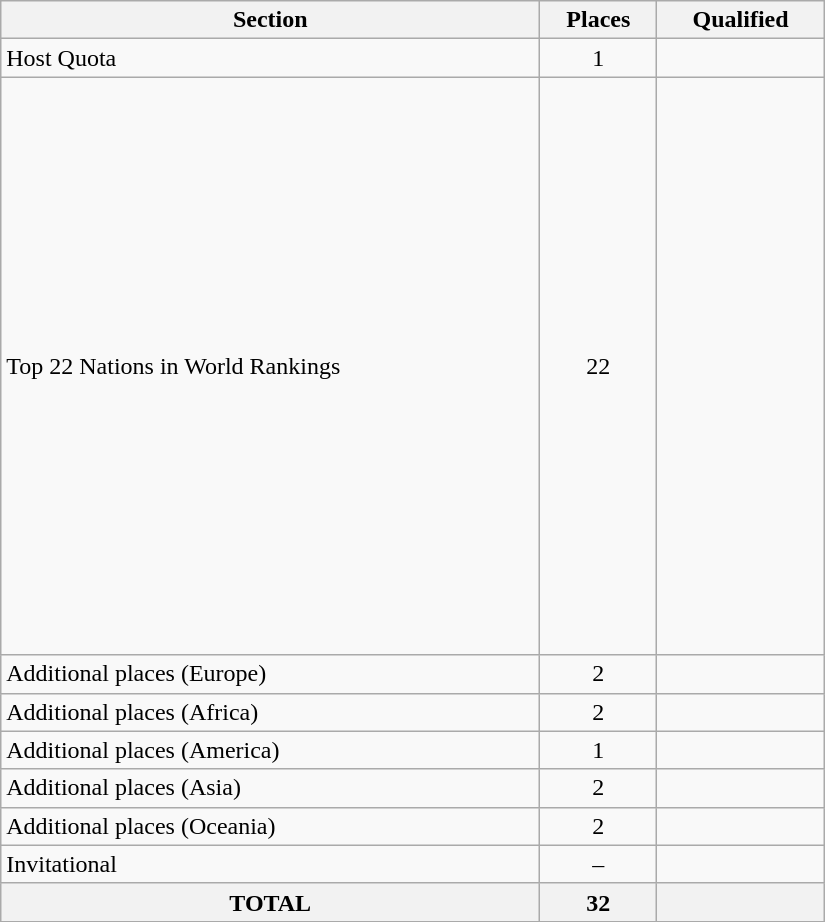<table class="wikitable" width=550>
<tr>
<th>Section</th>
<th>Places</th>
<th>Qualified</th>
</tr>
<tr>
<td>Host Quota</td>
<td align="center">1</td>
<td></td>
</tr>
<tr>
<td>Top 22 Nations in World Rankings</td>
<td align="center">22</td>
<td><br><br><br><br><br><br><br><br><br><br><br><br><br><br><br><br><br><br><br><br><br></td>
</tr>
<tr>
<td>Additional places (Europe)</td>
<td align="center">2</td>
<td><br></td>
</tr>
<tr>
<td>Additional places (Africa)</td>
<td align="center">2</td>
<td><br></td>
</tr>
<tr>
<td>Additional places (America)</td>
<td align="center">1</td>
<td></td>
</tr>
<tr>
<td>Additional places (Asia)</td>
<td align="center">2</td>
<td><br></td>
</tr>
<tr>
<td>Additional places (Oceania)</td>
<td align="center">2</td>
<td><br></td>
</tr>
<tr>
<td>Invitational</td>
<td align="center">–</td>
<td></td>
</tr>
<tr>
<th>TOTAL</th>
<th>32</th>
<th></th>
</tr>
</table>
